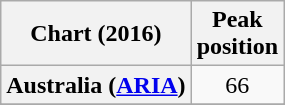<table class="wikitable plainrowheaders sortable" style="text-align:center;">
<tr>
<th scope="col">Chart (2016)</th>
<th scope="col">Peak<br>position</th>
</tr>
<tr>
<th scope="row">Australia (<a href='#'>ARIA</a>)</th>
<td>66</td>
</tr>
<tr>
</tr>
<tr>
</tr>
<tr>
</tr>
</table>
